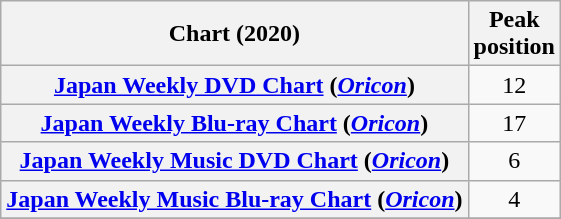<table class="wikitable sortable plainrowheaders">
<tr>
<th style="text-align:center;">Chart (2020)</th>
<th style="text-align:center;">Peak<br>position</th>
</tr>
<tr>
<th scope="row"><a href='#'>Japan Weekly DVD Chart</a> (<em><a href='#'>Oricon</a></em>)</th>
<td align="center">12</td>
</tr>
<tr>
<th scope="row"><a href='#'>Japan Weekly Blu-ray Chart</a> (<em><a href='#'>Oricon</a></em>)</th>
<td align="center">17</td>
</tr>
<tr>
<th scope="row"><a href='#'>Japan Weekly Music DVD Chart</a> (<em><a href='#'>Oricon</a></em>)</th>
<td align="center">6</td>
</tr>
<tr>
<th scope="row"><a href='#'>Japan Weekly Music Blu-ray Chart</a> (<em><a href='#'>Oricon</a></em>)</th>
<td align="center">4</td>
</tr>
<tr>
</tr>
</table>
